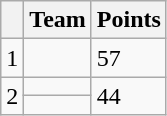<table class="wikitable sortable">
<tr>
<th></th>
<th>Team</th>
<th>Points</th>
</tr>
<tr>
<td align=center>1</td>
<td></td>
<td>57</td>
</tr>
<tr>
<td rowspan=2 align=center>2</td>
<td></td>
<td rowspan=2>44</td>
</tr>
<tr>
<td></td>
</tr>
</table>
